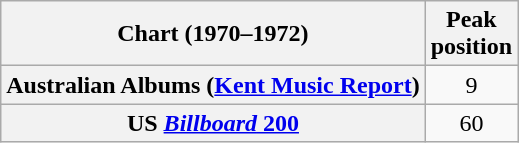<table class="wikitable sortable plainrowheaders">
<tr>
<th>Chart (1970–1972)</th>
<th>Peak<br>position</th>
</tr>
<tr>
<th scope="row">Australian Albums (<a href='#'>Kent Music Report</a>)</th>
<td align="center">9</td>
</tr>
<tr>
<th scope="row">US <a href='#'><em>Billboard</em> 200</a></th>
<td align="center">60</td>
</tr>
</table>
